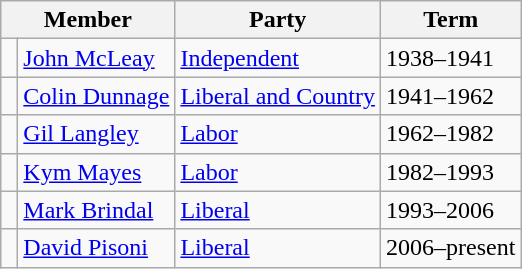<table class="wikitable">
<tr>
<th colspan="2">Member</th>
<th>Party</th>
<th>Term</th>
</tr>
<tr>
<td> </td>
<td><a href='#'>John McLeay</a></td>
<td><a href='#'>Independent</a></td>
<td>1938–1941</td>
</tr>
<tr>
<td> </td>
<td><a href='#'>Colin Dunnage</a></td>
<td><a href='#'>Liberal and Country</a></td>
<td>1941–1962</td>
</tr>
<tr>
<td> </td>
<td><a href='#'>Gil Langley</a></td>
<td><a href='#'>Labor</a></td>
<td>1962–1982</td>
</tr>
<tr>
<td> </td>
<td><a href='#'>Kym Mayes</a></td>
<td><a href='#'>Labor</a></td>
<td>1982–1993</td>
</tr>
<tr>
<td> </td>
<td><a href='#'>Mark Brindal</a></td>
<td><a href='#'>Liberal</a></td>
<td>1993–2006</td>
</tr>
<tr>
<td> </td>
<td><a href='#'>David Pisoni</a></td>
<td><a href='#'>Liberal</a></td>
<td>2006–present</td>
</tr>
</table>
